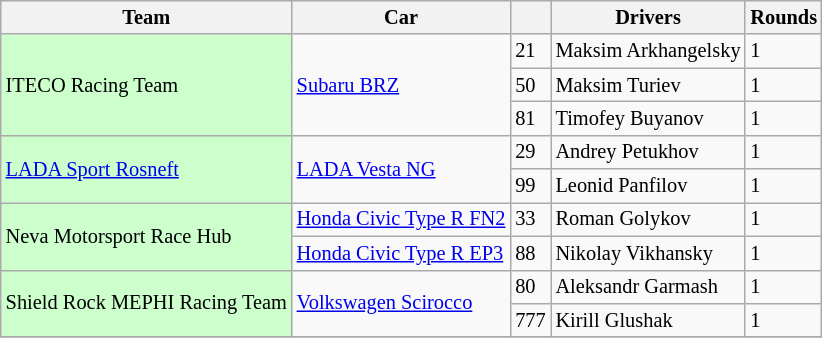<table class="wikitable" style="font-size: 85%">
<tr>
<th>Team</th>
<th>Car</th>
<th></th>
<th>Drivers</th>
<th>Rounds</th>
</tr>
<tr>
<td rowspan=3 style="background:#ccffcc;"> ITECO Racing Team</td>
<td rowspan=3><a href='#'>Subaru BRZ</a></td>
<td>21</td>
<td> Maksim Arkhangelsky</td>
<td>1</td>
</tr>
<tr>
<td>50</td>
<td> Maksim Turiev</td>
<td>1</td>
</tr>
<tr>
<td>81</td>
<td> Timofey Buyanov</td>
<td>1</td>
</tr>
<tr>
<td rowspan=2 style="background:#ccffcc;"> <a href='#'>LADA Sport Rosneft</a></td>
<td rowspan=2><a href='#'>LADA Vesta NG</a></td>
<td>29</td>
<td> Andrey Petukhov</td>
<td>1</td>
</tr>
<tr>
<td>99</td>
<td> Leonid Panfilov</td>
<td>1</td>
</tr>
<tr>
<td rowspan=2 style="background:#ccffcc;"> Neva Motorsport Race Hub</td>
<td><a href='#'>Honda Civic Type R FN2</a></td>
<td>33</td>
<td> Roman Golykov</td>
<td>1</td>
</tr>
<tr>
<td><a href='#'>Honda Civic Type R EP3</a></td>
<td>88</td>
<td> Nikolay Vikhansky</td>
<td>1</td>
</tr>
<tr>
<td rowspan=2 style="background:#ccffcc;"> Shield Rock MEPHI Racing Team</td>
<td rowspan=2><a href='#'>Volkswagen Scirocco</a></td>
<td>80</td>
<td> Aleksandr Garmash</td>
<td>1</td>
</tr>
<tr>
<td>777</td>
<td> Kirill Glushak</td>
<td>1</td>
</tr>
<tr>
</tr>
</table>
